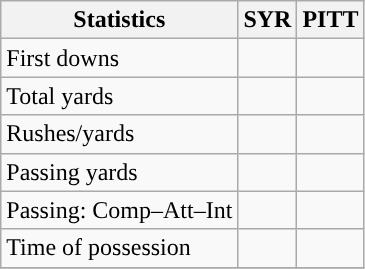<table class="wikitable" style="float: left;">
<tr>
<th>Statistics</th>
<th>SYR</th>
<th>PITT</th>
</tr>
<tr>
<td>First downs</td>
<td></td>
<td></td>
</tr>
<tr>
<td>Total yards</td>
<td></td>
<td></td>
</tr>
<tr>
<td>Rushes/yards</td>
<td></td>
<td></td>
</tr>
<tr>
<td>Passing yards</td>
<td></td>
<td></td>
</tr>
<tr>
<td>Passing: Comp–Att–Int</td>
<td></td>
<td></td>
</tr>
<tr>
<td>Time of possession</td>
<td></td>
<td></td>
</tr>
<tr>
</tr>
</table>
